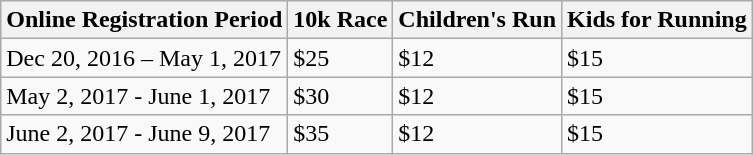<table class="wikitable">
<tr>
<th>Online Registration Period</th>
<th>10k Race</th>
<th>Children's Run</th>
<th>Kids for Running</th>
</tr>
<tr>
<td>Dec 20, 2016 – May 1, 2017</td>
<td>$25</td>
<td>$12</td>
<td>$15</td>
</tr>
<tr>
<td>May 2, 2017 - June 1, 2017</td>
<td>$30</td>
<td>$12</td>
<td>$15</td>
</tr>
<tr>
<td>June 2, 2017 - June 9, 2017</td>
<td>$35</td>
<td>$12</td>
<td>$15</td>
</tr>
</table>
